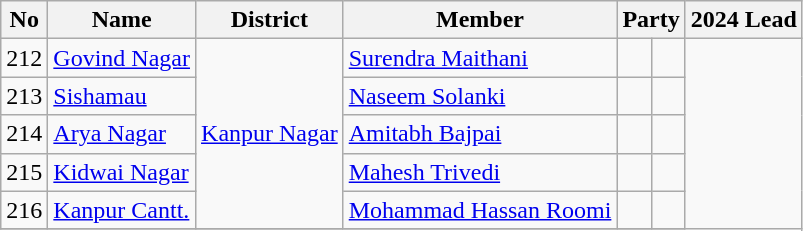<table class="wikitable sortable">
<tr>
<th>No</th>
<th>Name</th>
<th>District</th>
<th>Member</th>
<th colspan="2">Party</th>
<th colspan="2">2024 Lead</th>
</tr>
<tr>
<td>212</td>
<td><a href='#'>Govind Nagar</a></td>
<td rowspan="5"><a href='#'>Kanpur Nagar</a></td>
<td><a href='#'>Surendra Maithani</a></td>
<td></td>
<td></td>
</tr>
<tr>
<td>213</td>
<td><a href='#'>Sishamau</a></td>
<td><a href='#'>Naseem Solanki</a></td>
<td></td>
<td></td>
</tr>
<tr>
<td>214</td>
<td><a href='#'>Arya Nagar</a></td>
<td><a href='#'>Amitabh Bajpai</a></td>
<td></td>
<td></td>
</tr>
<tr>
<td>215</td>
<td><a href='#'>Kidwai Nagar</a></td>
<td><a href='#'>Mahesh Trivedi</a></td>
<td></td>
<td></td>
</tr>
<tr>
<td>216</td>
<td><a href='#'>Kanpur Cantt.</a></td>
<td><a href='#'>Mohammad Hassan Roomi</a></td>
<td></td>
<td></td>
</tr>
<tr>
</tr>
</table>
